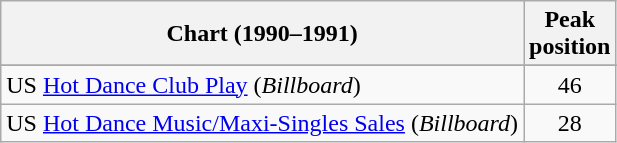<table class="wikitable sortable">
<tr>
<th>Chart (1990–1991)</th>
<th>Peak<br>position</th>
</tr>
<tr>
</tr>
<tr>
</tr>
<tr>
</tr>
<tr>
</tr>
<tr>
<td>US <a href='#'>Hot Dance Club Play</a> (<em>Billboard</em>)</td>
<td align="center">46</td>
</tr>
<tr>
<td>US <a href='#'>Hot Dance Music/Maxi-Singles Sales</a> (<em>Billboard</em>)</td>
<td align="center">28</td>
</tr>
</table>
